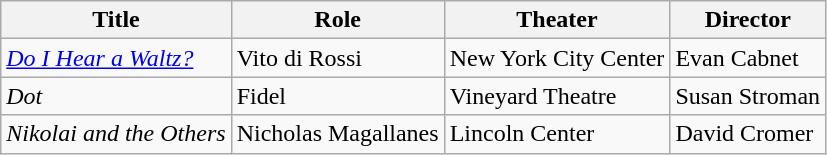<table class="wikitable sortable">
<tr>
<th>Title</th>
<th>Role</th>
<th>Theater</th>
<th>Director</th>
</tr>
<tr>
<td><em><a href='#'>Do I Hear a Waltz?</a></em></td>
<td>Vito di Rossi</td>
<td>New York City Center</td>
<td>Evan Cabnet</td>
</tr>
<tr>
<td><em>Dot</em></td>
<td>Fidel</td>
<td>Vineyard Theatre</td>
<td>Susan Stroman</td>
</tr>
<tr>
<td><em>Nikolai and the Others</em></td>
<td>Nicholas Magallanes</td>
<td>Lincoln Center</td>
<td>David Cromer</td>
</tr>
</table>
